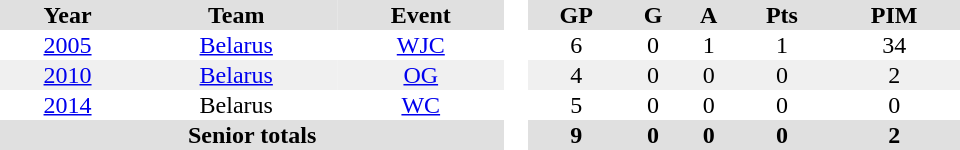<table border="0" cellpadding="1" cellspacing="0" style="text-align:center; width:40em">
<tr ALIGN="center" bgcolor="#e0e0e0">
<th>Year</th>
<th>Team</th>
<th>Event</th>
<th ALIGN="center" rowspan="99" bgcolor="#ffffff"> </th>
<th>GP</th>
<th>G</th>
<th>A</th>
<th>Pts</th>
<th>PIM</th>
</tr>
<tr>
<td><a href='#'>2005</a></td>
<td><a href='#'>Belarus</a></td>
<td><a href='#'>WJC</a></td>
<td>6</td>
<td>0</td>
<td>1</td>
<td>1</td>
<td>34</td>
</tr>
<tr bgcolor="#f0f0f0">
<td><a href='#'>2010</a></td>
<td><a href='#'>Belarus</a></td>
<td><a href='#'>OG</a></td>
<td>4</td>
<td>0</td>
<td>0</td>
<td>0</td>
<td>2</td>
</tr>
<tr>
<td><a href='#'>2014</a></td>
<td>Belarus</td>
<td><a href='#'>WC</a></td>
<td>5</td>
<td>0</td>
<td>0</td>
<td>0</td>
<td>0</td>
</tr>
<tr bgcolor="#e0e0e0">
<th colspan="3">Senior totals</th>
<th>9</th>
<th>0</th>
<th>0</th>
<th>0</th>
<th>2</th>
</tr>
</table>
